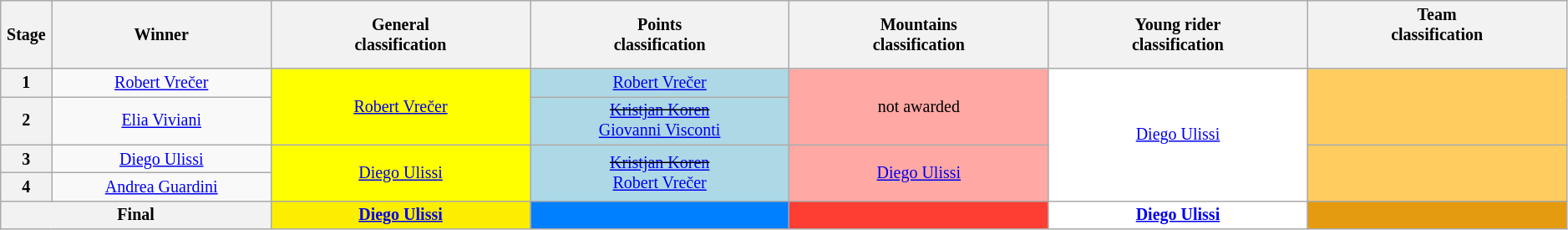<table class="wikitable" style="text-align: center; font-size:smaller;">
<tr>
<th style="width:1%;">Stage</th>
<th style="width:11%;">Winner</th>
<th style="width:13%;">General<br>classification<br></th>
<th style="width:13%;">Points<br>classification<br></th>
<th style="width:13%;">Mountains<br>classification<br></th>
<th style="width:13%;">Young rider<br>classification<br></th>
<th style="width:13%;">Team<br>classification<br><br></th>
</tr>
<tr>
<th>1</th>
<td><a href='#'>Robert Vrečer</a></td>
<td style="background:yellow;" rowspan=2><a href='#'>Robert Vrečer</a></td>
<td style="background:lightblue;"><a href='#'>Robert Vrečer</a></td>
<td style="background:#FFA8A4;" rowspan=2>not awarded</td>
<td style="background:white;" rowspan=4><a href='#'>Diego Ulissi</a></td>
<td style="background:#FFCD5F;" rowspan=2></td>
</tr>
<tr>
<th>2</th>
<td><a href='#'>Elia Viviani</a></td>
<td style="background:lightblue;"><s><a href='#'>Kristjan Koren</a> </s><br><a href='#'>Giovanni Visconti</a></td>
</tr>
<tr>
<th>3</th>
<td><a href='#'>Diego Ulissi</a></td>
<td style="background:yellow;" rowspan=2><a href='#'>Diego Ulissi</a></td>
<td style="background:lightblue;" rowspan=2><s><a href='#'>Kristjan Koren</a> </s><br><a href='#'>Robert Vrečer</a></td>
<td style="background:#FFA8A4;" rowspan=2><a href='#'>Diego Ulissi</a></td>
<td style="background:#FFCD5F;" rowspan=2></td>
</tr>
<tr>
<th>4</th>
<td><a href='#'>Andrea Guardini</a></td>
</tr>
<tr>
<th colspan="2"><strong>Final</strong></th>
<th style="background:#FDEE00;"><a href='#'>Diego Ulissi</a></th>
<th style="background:#007FFF;"><s></s><br></th>
<th style="background:#FF3E33;"></th>
<th style="background:white;"><a href='#'>Diego Ulissi</a></th>
<th style="background:#E49B0F;"></th>
</tr>
</table>
